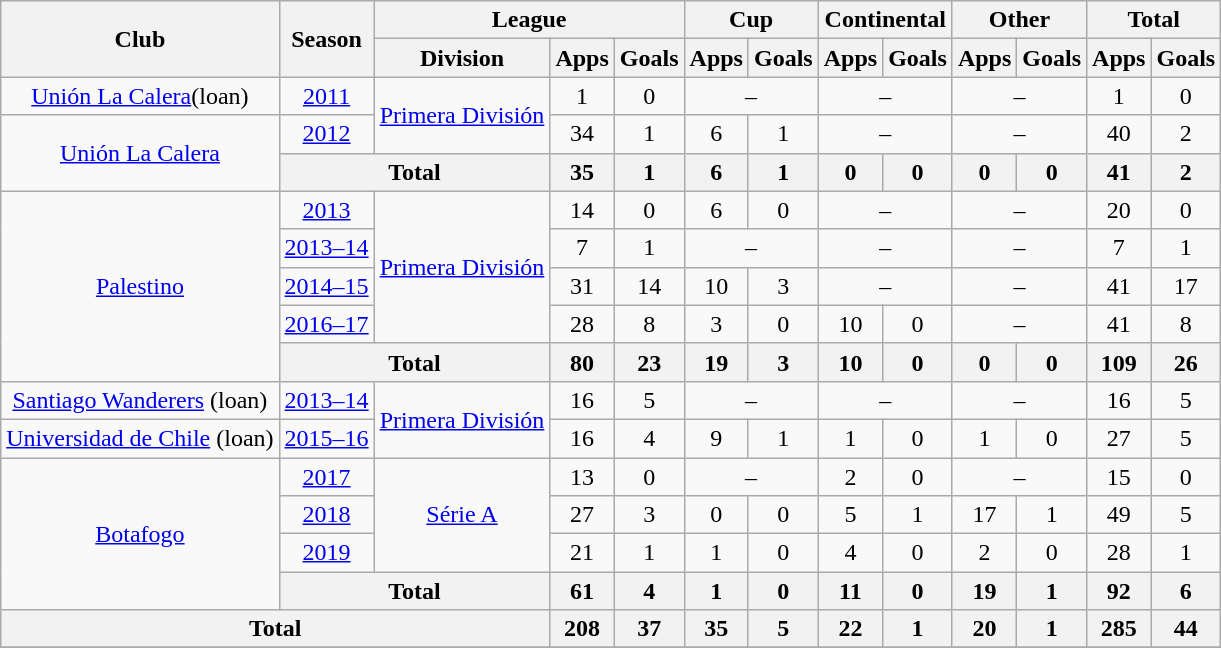<table class="wikitable" style="text-align: center;">
<tr>
<th rowspan="2">Club</th>
<th rowspan="2">Season</th>
<th colspan="3">League</th>
<th colspan="2">Cup</th>
<th colspan="2">Continental</th>
<th colspan="2">Other</th>
<th colspan="2">Total</th>
</tr>
<tr>
<th>Division</th>
<th>Apps</th>
<th>Goals</th>
<th>Apps</th>
<th>Goals</th>
<th>Apps</th>
<th>Goals</th>
<th>Apps</th>
<th>Goals</th>
<th>Apps</th>
<th>Goals</th>
</tr>
<tr>
<td rowspan="1" valign="center"><a href='#'>Unión La Calera</a>(loan)</td>
<td><a href='#'>2011</a></td>
<td rowspan="2" valign="center"><a href='#'>Primera División</a></td>
<td>1</td>
<td>0</td>
<td colspan="2">–</td>
<td colspan="2">–</td>
<td colspan="2">–</td>
<td>1</td>
<td>0</td>
</tr>
<tr>
<td rowspan="2" valign="center"><a href='#'>Unión La Calera</a></td>
<td><a href='#'>2012</a></td>
<td>34</td>
<td>1</td>
<td>6</td>
<td>1</td>
<td colspan="2">–</td>
<td colspan="2">–</td>
<td>40</td>
<td>2</td>
</tr>
<tr>
<th colspan="2"><strong>Total</strong></th>
<th>35</th>
<th>1</th>
<th>6</th>
<th>1</th>
<th>0</th>
<th>0</th>
<th>0</th>
<th>0</th>
<th>41</th>
<th>2</th>
</tr>
<tr>
<td rowspan="5" valign="center"><a href='#'>Palestino</a></td>
<td><a href='#'>2013</a></td>
<td rowspan="4" valign="center"><a href='#'>Primera División</a></td>
<td>14</td>
<td>0</td>
<td>6</td>
<td>0</td>
<td colspan="2">–</td>
<td colspan="2">–</td>
<td>20</td>
<td>0</td>
</tr>
<tr>
<td><a href='#'>2013–14</a></td>
<td>7</td>
<td>1</td>
<td colspan="2">–</td>
<td colspan="2">–</td>
<td colspan="2">–</td>
<td>7</td>
<td>1</td>
</tr>
<tr>
<td><a href='#'>2014–15</a></td>
<td>31</td>
<td>14</td>
<td>10</td>
<td>3</td>
<td colspan="2">–</td>
<td colspan="2">–</td>
<td>41</td>
<td>17</td>
</tr>
<tr>
<td><a href='#'>2016–17</a></td>
<td>28</td>
<td>8</td>
<td>3</td>
<td>0</td>
<td>10</td>
<td>0</td>
<td colspan="2">–</td>
<td>41</td>
<td>8</td>
</tr>
<tr>
<th colspan="2"><strong>Total</strong></th>
<th>80</th>
<th>23</th>
<th>19</th>
<th>3</th>
<th>10</th>
<th>0</th>
<th>0</th>
<th>0</th>
<th>109</th>
<th>26</th>
</tr>
<tr>
<td rowspan="1" valign="center"><a href='#'>Santiago Wanderers</a> (loan)</td>
<td><a href='#'>2013–14</a></td>
<td rowspan="2" valign="center"><a href='#'>Primera División</a></td>
<td>16</td>
<td>5</td>
<td colspan="2">–</td>
<td colspan="2">–</td>
<td colspan="2">–</td>
<td>16</td>
<td>5</td>
</tr>
<tr>
<td rowspan="1" valign="center"><a href='#'>Universidad de Chile</a> (loan)</td>
<td><a href='#'>2015–16</a></td>
<td>16</td>
<td>4</td>
<td>9</td>
<td>1</td>
<td>1</td>
<td>0</td>
<td>1</td>
<td>0</td>
<td>27</td>
<td>5</td>
</tr>
<tr>
<td rowspan="4" valign="center"><a href='#'>Botafogo</a></td>
<td><a href='#'>2017</a></td>
<td rowspan="3" valign="center"><a href='#'>Série A</a></td>
<td>13</td>
<td>0</td>
<td colspan="2">–</td>
<td>2</td>
<td>0</td>
<td colspan="2">–</td>
<td>15</td>
<td>0</td>
</tr>
<tr>
<td><a href='#'>2018</a></td>
<td>27</td>
<td>3</td>
<td>0</td>
<td>0</td>
<td>5</td>
<td>1</td>
<td>17</td>
<td>1</td>
<td>49</td>
<td>5</td>
</tr>
<tr>
<td><a href='#'>2019</a></td>
<td>21</td>
<td>1</td>
<td>1</td>
<td>0</td>
<td>4</td>
<td>0</td>
<td>2</td>
<td>0</td>
<td>28</td>
<td>1</td>
</tr>
<tr>
<th colspan="2"><strong>Total</strong></th>
<th>61</th>
<th>4</th>
<th>1</th>
<th>0</th>
<th>11</th>
<th>0</th>
<th>19</th>
<th>1</th>
<th>92</th>
<th>6</th>
</tr>
<tr>
<th colspan="3"><strong>Total</strong></th>
<th>208</th>
<th>37</th>
<th>35</th>
<th>5</th>
<th>22</th>
<th>1</th>
<th>20</th>
<th>1</th>
<th>285</th>
<th>44</th>
</tr>
<tr>
</tr>
</table>
